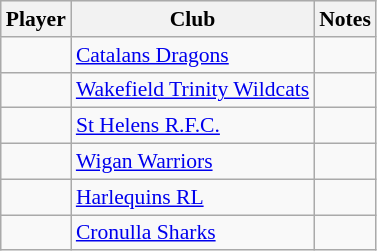<table class="wikitable" style="font-size:90%">
<tr style="background:#efefef;">
<th>Player</th>
<th>Club</th>
<th>Notes</th>
</tr>
<tr>
<td align=left></td>
<td><a href='#'>Catalans Dragons</a></td>
<td></td>
</tr>
<tr>
<td align=left></td>
<td><a href='#'>Wakefield Trinity Wildcats</a></td>
<td></td>
</tr>
<tr>
<td align=left></td>
<td><a href='#'>St Helens R.F.C.</a></td>
<td></td>
</tr>
<tr>
<td align=left></td>
<td><a href='#'>Wigan Warriors</a></td>
<td></td>
</tr>
<tr>
<td align=left></td>
<td><a href='#'>Harlequins RL</a></td>
<td></td>
</tr>
<tr>
<td align=left></td>
<td><a href='#'>Cronulla Sharks</a></td>
<td></td>
</tr>
</table>
